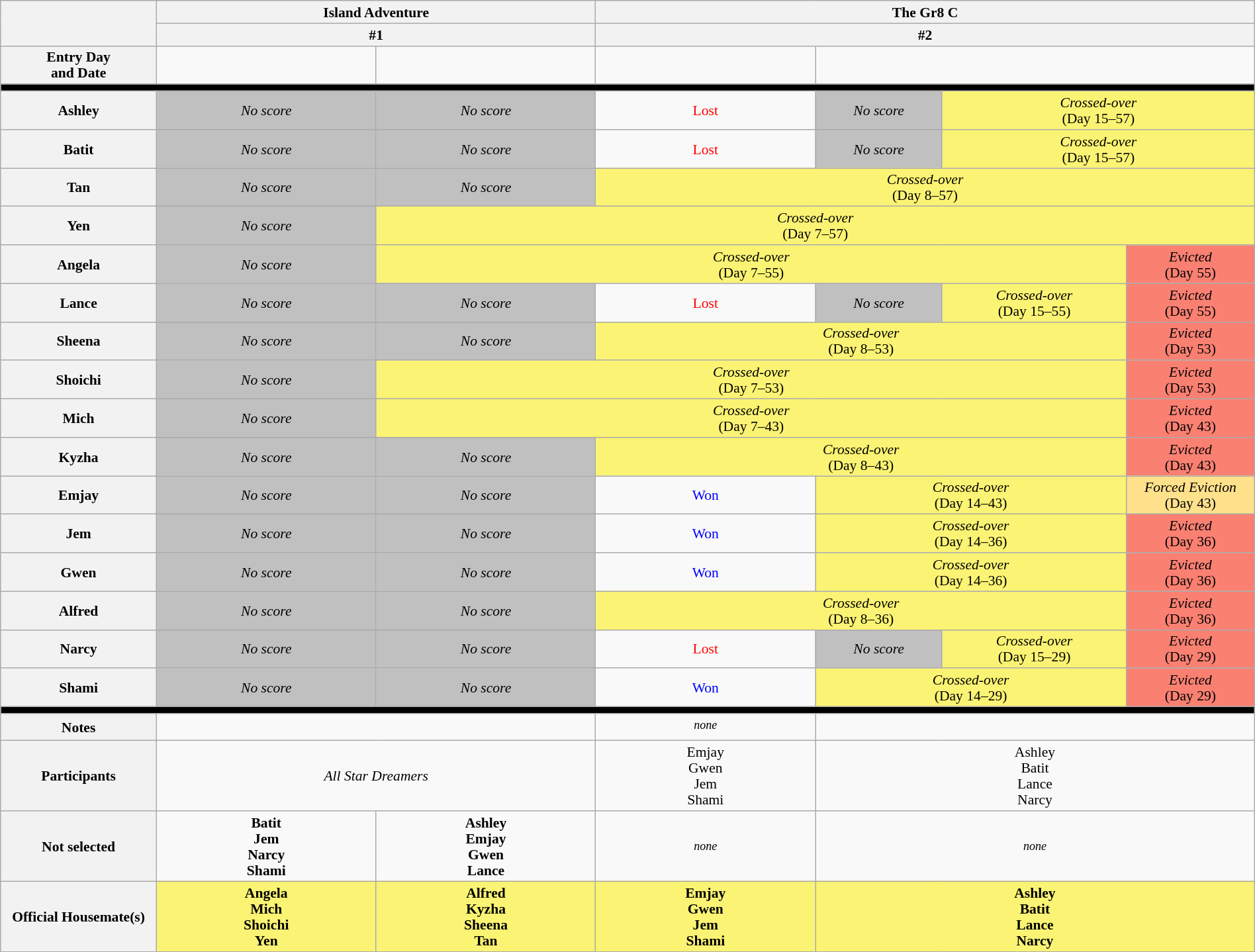<table class="wikitable" style="text-align:center; font-size:90%; line-height:16px; width:100%;">
<tr>
<th rowspan="2" style="width:07.0%"></th>
<th style="width:18.6%" colspan="2">Island Adventure</th>
<th style="width:18.6%" colspan="4">The Gr8 C</th>
</tr>
<tr>
<th style="width:18.6%" colspan="2">#1</th>
<th style="width:18.6%" colspan="4">#2</th>
</tr>
<tr>
<th>Entry Day<br>and Date</th>
<td style="width:10%"></td>
<td style="width:10%"></td>
<td style="width:10%"></td>
<td style="width:20%" colspan="3"></td>
</tr>
<tr>
<th align="center" style="background:#000000;" colspan="7"></th>
</tr>
<tr>
<th>Ashley</th>
<td align="center" style="background:#C0C0C0;"><em>No score</em></td>
<td align="center" style="background:#C0C0C0;"><em>No score</em></td>
<td style="color:red;">Lost</td>
<td align="center" style="background:#C0C0C0;"><em>No score</em></td>
<td colspan="2" style="background-color:#FBF373"><em>Crossed-over</em><br>(Day 15–57)</td>
</tr>
<tr>
<th>Batit</th>
<td align="center" style="background:#C0C0C0;"><em>No score</em></td>
<td align="center" style="background:#C0C0C0;"><em>No score</em></td>
<td style="color:red;">Lost</td>
<td align="center" style="background:#C0C0C0;"><em>No score</em></td>
<td colspan="2" style="background-color:#FBF373"><em>Crossed-over</em><br>(Day 15–57)</td>
</tr>
<tr>
<th>Tan</th>
<td align="center" style="background:#C0C0C0;"><em>No score</em></td>
<td align="center" style="background:#C0C0C0;"><em>No score</em></td>
<td colspan="4" style="background-color:#FBF373"><em>Crossed-over</em><br>(Day 8–57)</td>
</tr>
<tr>
<th>Yen</th>
<td align="center" style="background:#C0C0C0;"><em>No score</em></td>
<td colspan="5" style="background-color:#FBF373"><em>Crossed-over</em><br>(Day 7–57)</td>
</tr>
<tr>
<th>Angela</th>
<td align="center" style="background:#C0C0C0;"><em>No score</em></td>
<td colspan="4" style="background-color:#FBF373"><em>Crossed-over</em><br>(Day 7–55)</td>
<td align="center" style="background:#FA8072"><em>Evicted</em><br>(Day 55)</td>
</tr>
<tr>
<th>Lance</th>
<td align="center" style="background:#C0C0C0;"><em>No score</em></td>
<td align="center" style="background:#C0C0C0;"><em>No score</em></td>
<td style="color:red;">Lost</td>
<td align="center" style="background:#C0C0C0;"><em>No score</em></td>
<td style="background-color:#FBF373"><em>Crossed-over</em><br>(Day 15–55)</td>
<td align="center" style="background:#FA8072"><em>Evicted</em><br>(Day 55)</td>
</tr>
<tr>
<th>Sheena</th>
<td align="center" style="background:#C0C0C0;"><em>No score</em></td>
<td align="center" style="background:#C0C0C0;"><em>No score</em></td>
<td colspan="3" style="background-color:#FBF373"><em>Crossed-over</em><br>(Day 8–53)</td>
<td align="center" style="background:#FA8072"><em>Evicted</em><br>(Day 53)</td>
</tr>
<tr>
<th>Shoichi</th>
<td align="center" style="background:#C0C0C0;"><em>No score</em></td>
<td colspan="4" style="background-color:#FBF373"><em>Crossed-over</em><br>(Day 7–53)</td>
<td align="center" style="background:#FA8072"><em>Evicted</em><br>(Day 53)</td>
</tr>
<tr>
<th>Mich</th>
<td align="center" style="background:#C0C0C0;"><em>No score</em></td>
<td colspan="4" style="background-color:#FBF373"><em>Crossed-over</em><br>(Day 7–43)</td>
<td colspan="4" align="center" style="background:#FA8072"><em>Evicted</em><br>(Day 43)</td>
</tr>
<tr>
<th>Kyzha</th>
<td align="center" style="background:#C0C0C0;"><em>No score</em></td>
<td align="center" style="background:#C0C0C0;"><em>No score</em></td>
<td colspan="3" style="background-color:#FBF373"><em>Crossed-over</em><br>(Day 8–43)</td>
<td colspan="4" align="center" style="background:#FA8072"><em>Evicted</em><br>(Day 43)</td>
</tr>
<tr>
<th>Emjay</th>
<td align="center" style="background:#C0C0C0;"><em>No score</em></td>
<td align="center" style="background:#C0C0C0;"><em>No score</em></td>
<td style="color:Blue;">Won</td>
<td colspan="2" style="background-color:#FBF373"><em>Crossed-over</em><br>(Day 14–43)</td>
<td align="center" style="background:#FFE08B;"  colspan="3"><em>Forced Eviction</em><br>(Day 43)</td>
</tr>
<tr>
<th>Jem</th>
<td align="center" style="background:#C0C0C0;"><em>No score</em></td>
<td align="center" style="background:#C0C0C0;"><em>No score</em></td>
<td style="color:blue;">Won</td>
<td colspan="2" style="background-color:#FBF373"><em>Crossed-over</em><br>(Day 14–36)</td>
<td colspan="4" align="center" style="background:#FA8072"><em>Evicted</em><br>(Day 36)</td>
</tr>
<tr>
<th>Gwen</th>
<td align="center" style="background:#C0C0C0;"><em>No score</em></td>
<td align="center" style="background:#C0C0C0;"><em>No score</em></td>
<td style="color:blue;">Won</td>
<td colspan="2" style="background-color:#FBF373"><em>Crossed-over</em><br>(Day 14–36)</td>
<td colspan="4" align="center" style="background:#FA8072"><em>Evicted</em><br>(Day 36)</td>
</tr>
<tr>
<th>Alfred</th>
<td align="center" style="background:#C0C0C0;"><em>No score</em></td>
<td align="center" style="background:#C0C0C0;"><em>No score</em></td>
<td colspan="3" style="background-color:#FBF373"><em>Crossed-over</em><br>(Day 8–36)</td>
<td colspan="4" align="center" style="background:#FA8072"><em>Evicted</em><br>(Day 36)</td>
</tr>
<tr>
<th>Narcy</th>
<td align="center" style="background:#C0C0C0;"><em>No score</em></td>
<td align="center" style="background:#C0C0C0;"><em>No score</em></td>
<td style="color:red;">Lost</td>
<td align="center" style="background:#C0C0C0;"><em>No score</em></td>
<td colspan="1" style="background-color:#FBF373"><em>Crossed-over</em><br>(Day 15–29)</td>
<td colspan="5" align="center" style="background:#FA8072"><em>Evicted</em><br>(Day 29)</td>
</tr>
<tr>
<th>Shami</th>
<td align="center" style="background:#C0C0C0;"><em>No score</em></td>
<td align="center" style="background:#C0C0C0;"><em>No score</em></td>
<td style="color:blue;">Won</td>
<td colspan="2" style="background-color:#FBF373"><em>Crossed-over</em><br>(Day 14–29)</td>
<td colspan="5" align="center" style="background:#FA8072"><em>Evicted</em><br>(Day 29)</td>
</tr>
<tr>
<th align="center" style="background:#000000;" colspan="11"></th>
</tr>
<tr>
<th>Notes</th>
<td colspan="2"></td>
<td><sup><em>none</em></sup></td>
<td colspan="3"></td>
</tr>
<tr>
<th>Participants</th>
<td colspan="2"><em>All Star Dreamers</em></td>
<td>Emjay<br>Gwen<br>Jem<br>Shami</td>
<td colspan="3">Ashley<br>Batit<br>Lance<br>Narcy</td>
</tr>
<tr>
<th>Not selected</th>
<td><strong>Batit</strong><br><strong>Jem</strong><br><strong>Narcy</strong><br><strong>Shami</strong></td>
<td><strong>Ashley</strong><br><strong>Emjay</strong><br><strong>Gwen</strong><br><strong>Lance</strong></td>
<td><small><em>none</em></small></td>
<td colspan="3"><small><em>none</em></small></td>
</tr>
<tr>
<th rowspan="2">Official Housemate(s)</th>
<td style="background-color:#FBF373"><strong>Angela</strong><br><strong>Mich</strong><br><strong>Shoichi</strong><br><strong>Yen</strong></td>
<td style="background-color:#FBF373"><strong>Alfred</strong><br><strong>Kyzha</strong><br><strong>Sheena</strong><br><strong>Tan</strong></td>
<td style="background-color:#FBF373"><strong>Emjay</strong><br><strong>Gwen</strong><br><strong>Jem</strong><br><strong>Shami</strong></td>
<td colspan="3" style="background-color:#FBF373"><strong>Ashley</strong><br><strong>Batit</strong><br><strong>Lance</strong><br><strong>Narcy</strong></td>
</tr>
<tr>
</tr>
</table>
